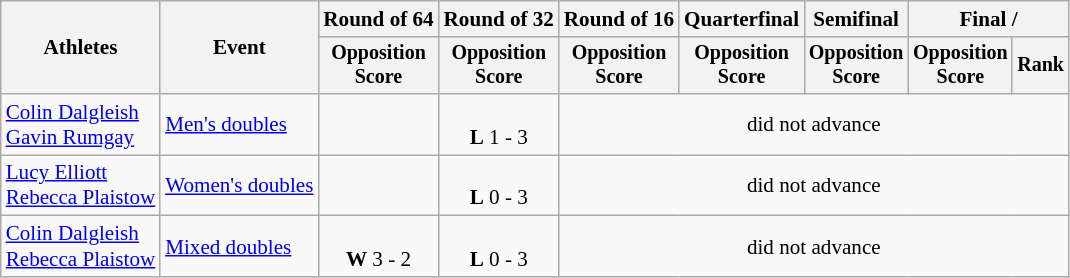<table class=wikitable style=font-size:88%;text-align:center>
<tr>
<th rowspan=2>Athletes</th>
<th rowspan=2>Event</th>
<th>Round of 64</th>
<th>Round of 32</th>
<th>Round of 16</th>
<th>Quarterfinal</th>
<th>Semifinal</th>
<th colspan=2>Final / </th>
</tr>
<tr style=font-size:95%>
<th>Opposition<br>Score</th>
<th>Opposition<br>Score</th>
<th>Opposition<br>Score</th>
<th>Opposition<br>Score</th>
<th>Opposition<br>Score</th>
<th>Opposition<br>Score</th>
<th>Rank</th>
</tr>
<tr>
<td align=left><a href='#'>Colin Dalgleish</a><br><a href='#'>Gavin Rumgay</a></td>
<td align=left><a href='#'>Men's doubles</a></td>
<td></td>
<td><br><strong>L</strong> 1 - 3</td>
<td colspan=5>did not advance</td>
</tr>
<tr>
<td align=left><a href='#'>Lucy Elliott</a><br><a href='#'>Rebecca Plaistow</a></td>
<td align=left><a href='#'>Women's doubles</a></td>
<td></td>
<td><br><strong>L</strong> 0 - 3</td>
<td colspan=5>did not advance</td>
</tr>
<tr>
<td align=left><a href='#'>Colin Dalgleish</a><br><a href='#'>Rebecca Plaistow</a></td>
<td align=left><a href='#'>Mixed doubles</a></td>
<td><br><strong>W</strong> 3 - 2</td>
<td><br><strong>L</strong> 0 - 3</td>
<td colspan=5>did not advance</td>
</tr>
</table>
